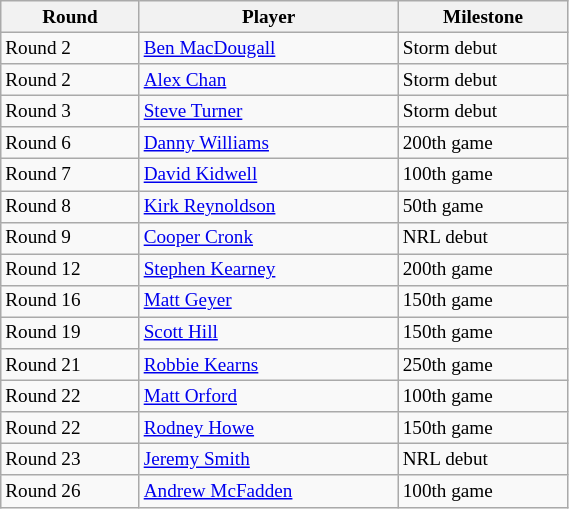<table class="wikitable"  style="font-size:80%; width:30%;">
<tr>
<th>Round</th>
<th>Player</th>
<th>Milestone</th>
</tr>
<tr>
<td>Round 2</td>
<td><a href='#'>Ben MacDougall</a></td>
<td>Storm debut</td>
</tr>
<tr>
<td>Round 2</td>
<td><a href='#'>Alex Chan</a></td>
<td>Storm debut</td>
</tr>
<tr>
<td>Round 3</td>
<td><a href='#'>Steve Turner</a></td>
<td>Storm debut</td>
</tr>
<tr>
<td>Round 6</td>
<td><a href='#'>Danny Williams</a></td>
<td>200th game</td>
</tr>
<tr>
<td>Round 7</td>
<td><a href='#'>David Kidwell</a></td>
<td>100th game</td>
</tr>
<tr>
<td>Round 8</td>
<td><a href='#'>Kirk Reynoldson</a></td>
<td>50th game</td>
</tr>
<tr>
<td>Round 9</td>
<td><a href='#'>Cooper Cronk</a></td>
<td>NRL debut</td>
</tr>
<tr>
<td>Round 12</td>
<td><a href='#'>Stephen Kearney</a></td>
<td>200th game</td>
</tr>
<tr>
<td>Round 16</td>
<td><a href='#'>Matt Geyer</a></td>
<td>150th game</td>
</tr>
<tr>
<td>Round 19</td>
<td><a href='#'>Scott Hill</a></td>
<td>150th game</td>
</tr>
<tr>
<td>Round 21</td>
<td><a href='#'>Robbie Kearns</a></td>
<td>250th game</td>
</tr>
<tr>
<td>Round 22</td>
<td><a href='#'>Matt Orford</a></td>
<td>100th game</td>
</tr>
<tr>
<td>Round 22</td>
<td><a href='#'>Rodney Howe</a></td>
<td>150th game</td>
</tr>
<tr>
<td>Round 23</td>
<td><a href='#'>Jeremy Smith</a></td>
<td>NRL debut</td>
</tr>
<tr>
<td>Round 26</td>
<td><a href='#'>Andrew McFadden</a></td>
<td>100th game</td>
</tr>
</table>
